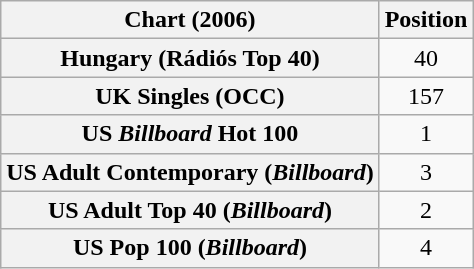<table class="wikitable sortable plainrowheaders" style="text-align:center">
<tr>
<th>Chart (2006)</th>
<th>Position</th>
</tr>
<tr>
<th scope="row">Hungary (Rádiós Top 40)</th>
<td>40</td>
</tr>
<tr>
<th scope="row">UK Singles (OCC)</th>
<td>157</td>
</tr>
<tr>
<th scope="row">US <em>Billboard</em> Hot 100</th>
<td>1</td>
</tr>
<tr>
<th scope="row">US Adult Contemporary (<em>Billboard</em>)</th>
<td>3</td>
</tr>
<tr>
<th scope="row">US Adult Top 40 (<em>Billboard</em>)</th>
<td>2</td>
</tr>
<tr>
<th scope="row">US Pop 100 (<em>Billboard</em>)</th>
<td>4</td>
</tr>
</table>
